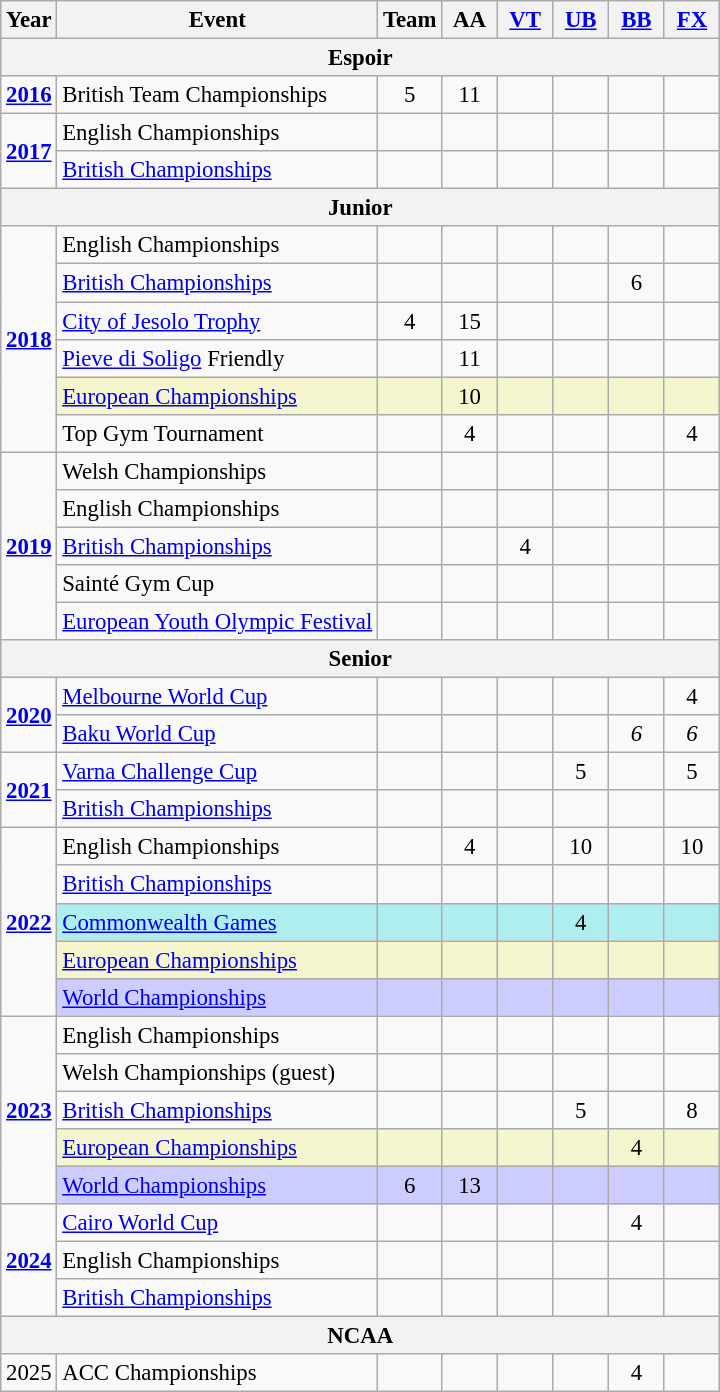<table class="wikitable" style="text-align:center; font-size:95%;">
<tr>
<th align="center">Year</th>
<th align="center">Event</th>
<th style="width:30px;">Team</th>
<th style="width:30px;">AA</th>
<th style="width:30px;"><a href='#'>VT</a></th>
<th style="width:30px;"><a href='#'>UB</a></th>
<th style="width:30px;"><a href='#'>BB</a></th>
<th style="width:30px;"><a href='#'>FX</a></th>
</tr>
<tr>
<th colspan="8"><strong>Espoir</strong></th>
</tr>
<tr>
<td rowspan="1"><strong><a href='#'>2016</a></strong></td>
<td align=left>British Team Championships</td>
<td>5</td>
<td>11</td>
<td></td>
<td></td>
<td></td>
<td></td>
</tr>
<tr>
<td rowspan="2"><strong><a href='#'>2017</a></strong></td>
<td align=left>English Championships</td>
<td></td>
<td></td>
<td></td>
<td></td>
<td></td>
<td></td>
</tr>
<tr>
<td align=left><a href='#'>British Championships</a></td>
<td></td>
<td></td>
<td></td>
<td></td>
<td></td>
<td></td>
</tr>
<tr>
<th colspan="8"><strong>Junior</strong></th>
</tr>
<tr>
<td rowspan="6"><strong><a href='#'>2018</a></strong></td>
<td align=left>English Championships</td>
<td></td>
<td></td>
<td></td>
<td></td>
<td></td>
<td></td>
</tr>
<tr>
<td align=left><a href='#'>British Championships</a></td>
<td></td>
<td></td>
<td></td>
<td></td>
<td>6</td>
<td></td>
</tr>
<tr>
<td align=left><a href='#'>City of Jesolo Trophy</a></td>
<td>4</td>
<td>15</td>
<td></td>
<td></td>
<td></td>
<td></td>
</tr>
<tr>
<td align=left><a href='#'>Pieve di Soligo</a> Friendly</td>
<td></td>
<td>11</td>
<td></td>
<td></td>
<td></td>
<td></td>
</tr>
<tr bgcolor=#F5F6CE>
<td align=left><a href='#'>European Championships</a></td>
<td></td>
<td>10</td>
<td></td>
<td></td>
<td></td>
<td></td>
</tr>
<tr>
<td align=left>Top Gym Tournament</td>
<td></td>
<td>4</td>
<td></td>
<td></td>
<td></td>
<td>4</td>
</tr>
<tr>
<td rowspan="5"><strong><a href='#'>2019</a></strong></td>
<td align=left>Welsh Championships</td>
<td></td>
<td></td>
<td></td>
<td></td>
<td></td>
<td></td>
</tr>
<tr>
<td align=left>English Championships</td>
<td></td>
<td></td>
<td></td>
<td></td>
<td></td>
<td></td>
</tr>
<tr>
<td align=left><a href='#'>British Championships</a></td>
<td></td>
<td></td>
<td>4</td>
<td></td>
<td></td>
<td></td>
</tr>
<tr>
<td align=left>Sainté Gym Cup</td>
<td></td>
<td></td>
<td></td>
<td></td>
<td></td>
<td></td>
</tr>
<tr>
<td align=left><a href='#'>European Youth Olympic Festival</a></td>
<td></td>
<td></td>
<td></td>
<td></td>
<td></td>
<td></td>
</tr>
<tr>
<th colspan="8"><strong>Senior</strong></th>
</tr>
<tr>
<td rowspan="2"><strong><a href='#'>2020</a></strong></td>
<td align=left><a href='#'>Melbourne World Cup</a></td>
<td></td>
<td></td>
<td></td>
<td></td>
<td></td>
<td>4</td>
</tr>
<tr>
<td align=left><a href='#'>Baku World Cup</a></td>
<td></td>
<td></td>
<td></td>
<td></td>
<td><em>6</em></td>
<td><em>6</em></td>
</tr>
<tr>
<td rowspan="2"><strong><a href='#'>2021</a></strong></td>
<td align=left><a href='#'>Varna Challenge Cup</a></td>
<td></td>
<td></td>
<td></td>
<td>5</td>
<td></td>
<td>5</td>
</tr>
<tr>
<td align=left><a href='#'>British Championships</a></td>
<td></td>
<td></td>
<td></td>
<td></td>
<td></td>
<td></td>
</tr>
<tr>
<td rowspan="5"><strong><a href='#'>2022</a></strong></td>
<td align=left>English Championships</td>
<td></td>
<td>4</td>
<td></td>
<td>10</td>
<td></td>
<td>10</td>
</tr>
<tr>
<td align=left><a href='#'>British Championships</a></td>
<td></td>
<td></td>
<td></td>
<td></td>
<td></td>
<td></td>
</tr>
<tr bgcolor="#afeeee">
<td align=left><a href='#'>Commonwealth Games</a></td>
<td></td>
<td></td>
<td></td>
<td>4</td>
<td></td>
<td></td>
</tr>
<tr bgcolor=#F5F6CE>
<td align=left><a href='#'>European Championships</a></td>
<td></td>
<td></td>
<td></td>
<td></td>
<td></td>
<td></td>
</tr>
<tr bgcolor=#CCCCFF>
<td align=left><a href='#'>World Championships</a></td>
<td></td>
<td></td>
<td></td>
<td></td>
<td></td>
<td></td>
</tr>
<tr>
<td rowspan="5"><strong><a href='#'>2023</a></strong></td>
<td align=left>English Championships</td>
<td></td>
<td></td>
<td></td>
<td></td>
<td></td>
<td></td>
</tr>
<tr>
<td align=left>Welsh Championships (guest)</td>
<td></td>
<td></td>
<td></td>
<td></td>
<td></td>
<td></td>
</tr>
<tr>
<td align=left><a href='#'>British Championships</a></td>
<td></td>
<td></td>
<td></td>
<td>5</td>
<td></td>
<td>8</td>
</tr>
<tr bgcolor=#F5F6CE>
<td align=left><a href='#'>European Championships</a></td>
<td></td>
<td></td>
<td></td>
<td></td>
<td>4</td>
<td></td>
</tr>
<tr bgcolor=#CCCCFF>
<td align=left><a href='#'>World Championships</a></td>
<td>6</td>
<td>13</td>
<td></td>
<td></td>
<td></td>
<td></td>
</tr>
<tr>
<td rowspan="3"><strong><a href='#'>2024</a></strong></td>
<td align=left><a href='#'>Cairo World Cup</a></td>
<td></td>
<td></td>
<td></td>
<td></td>
<td>4</td>
<td></td>
</tr>
<tr>
<td align=left>English Championships</td>
<td></td>
<td></td>
<td></td>
<td></td>
<td></td>
<td></td>
</tr>
<tr>
<td align=left><a href='#'>British Championships</a></td>
<td></td>
<td></td>
<td></td>
<td></td>
<td></td>
<td></td>
</tr>
<tr>
<th colspan="8"><strong>NCAA</strong></th>
</tr>
<tr>
<td>2025</td>
<td align=left>ACC Championships</td>
<td></td>
<td></td>
<td></td>
<td></td>
<td>4</td>
<td></td>
</tr>
</table>
